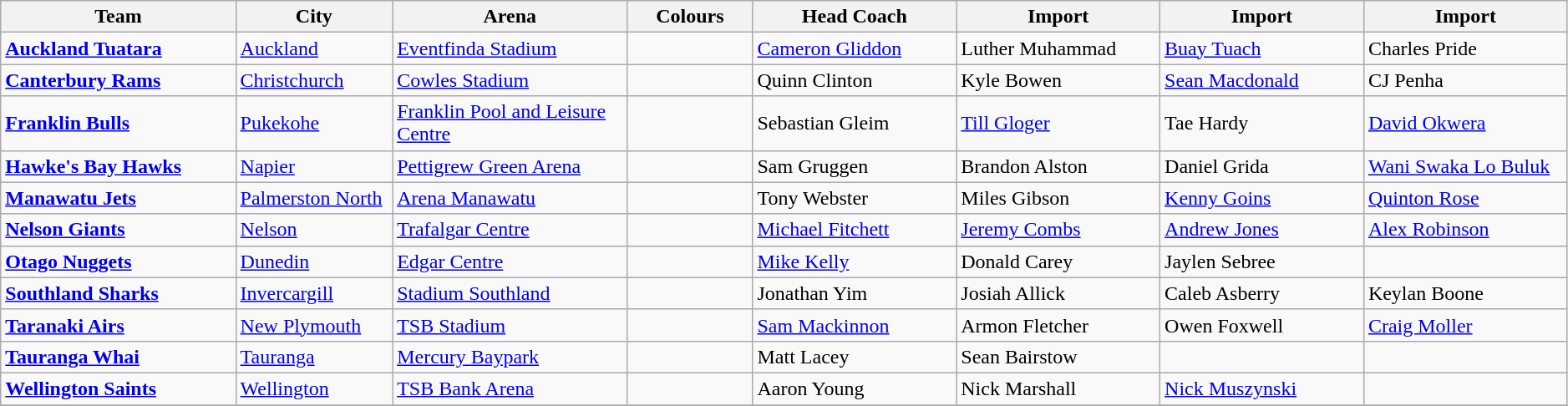<table class="wikitable" style="width:99%; text-align:left">
<tr>
<th style="width:15%">Team</th>
<th style="width:10%">City</th>
<th style="width:15%">Arena</th>
<th style="width:8%">Colours</th>
<th style="width:13%">Head Coach</th>
<th style="width:13%">Import</th>
<th style="width:13%">Import</th>
<th style="width:13%">Import</th>
</tr>
<tr>
<td><strong><a href='#'>Auckland Tuatara</a></strong></td>
<td><a href='#'>Auckland</a></td>
<td><a href='#'>Eventfinda Stadium</a></td>
<td> </td>
<td> <a href='#'>Cameron Gliddon</a></td>
<td> Luther Muhammad</td>
<td> <a href='#'>Buay Tuach</a></td>
<td> Charles Pride</td>
</tr>
<tr>
<td><strong><a href='#'>Canterbury Rams</a></strong></td>
<td><a href='#'>Christchurch</a></td>
<td><a href='#'>Cowles Stadium</a></td>
<td> </td>
<td> Quinn Clinton</td>
<td> Kyle Bowen</td>
<td> <a href='#'>Sean Macdonald</a></td>
<td> CJ Penha</td>
</tr>
<tr>
<td><strong><a href='#'>Franklin Bulls</a></strong></td>
<td><a href='#'>Pukekohe</a></td>
<td><a href='#'>Franklin Pool and Leisure Centre</a></td>
<td> </td>
<td> Sebastian Gleim</td>
<td> <a href='#'>Till Gloger</a></td>
<td> Tae Hardy</td>
<td> <a href='#'>David Okwera</a></td>
</tr>
<tr>
<td><strong><a href='#'>Hawke's Bay Hawks</a></strong></td>
<td><a href='#'>Napier</a></td>
<td><a href='#'>Pettigrew Green Arena</a></td>
<td>  </td>
<td> Sam Gruggen</td>
<td> Brandon Alston</td>
<td> Daniel Grida</td>
<td> <a href='#'>Wani Swaka Lo Buluk</a></td>
</tr>
<tr>
<td><strong><a href='#'>Manawatu Jets</a></strong></td>
<td><a href='#'>Palmerston North</a></td>
<td><a href='#'>Arena Manawatu</a></td>
<td>  </td>
<td> Tony Webster</td>
<td> Miles Gibson</td>
<td> <a href='#'>Kenny Goins</a></td>
<td> <a href='#'>Quinton Rose</a></td>
</tr>
<tr>
<td><strong><a href='#'>Nelson Giants</a></strong></td>
<td><a href='#'>Nelson</a></td>
<td><a href='#'>Trafalgar Centre</a></td>
<td> </td>
<td> <a href='#'>Michael Fitchett</a></td>
<td> <a href='#'>Jeremy Combs</a></td>
<td> <a href='#'>Andrew Jones</a></td>
<td> <a href='#'>Alex Robinson</a></td>
</tr>
<tr>
<td><strong><a href='#'>Otago Nuggets</a></strong></td>
<td><a href='#'>Dunedin</a></td>
<td><a href='#'>Edgar Centre</a></td>
<td>  </td>
<td> <a href='#'>Mike Kelly</a></td>
<td> Donald Carey</td>
<td> Jaylen Sebree</td>
<td></td>
</tr>
<tr>
<td><strong><a href='#'>Southland Sharks</a></strong></td>
<td><a href='#'>Invercargill</a></td>
<td><a href='#'>Stadium Southland</a></td>
<td>  </td>
<td> Jonathan Yim</td>
<td> Josiah Allick</td>
<td> Caleb Asberry</td>
<td> Keylan Boone</td>
</tr>
<tr>
<td><strong><a href='#'>Taranaki Airs</a></strong></td>
<td><a href='#'>New Plymouth</a></td>
<td><a href='#'>TSB Stadium</a></td>
<td> </td>
<td> <a href='#'>Sam Mackinnon</a></td>
<td> Armon Fletcher</td>
<td> Owen Foxwell</td>
<td> <a href='#'>Craig Moller</a></td>
</tr>
<tr>
<td><strong><a href='#'>Tauranga Whai</a></strong></td>
<td><a href='#'>Tauranga</a></td>
<td><a href='#'>Mercury Baypark</a></td>
<td> </td>
<td> Matt Lacey</td>
<td> Sean Bairstow</td>
<td></td>
<td></td>
</tr>
<tr>
<td><strong><a href='#'>Wellington Saints</a></strong></td>
<td><a href='#'>Wellington</a></td>
<td><a href='#'>TSB Bank Arena</a></td>
<td> </td>
<td> Aaron Young</td>
<td> Nick Marshall</td>
<td> <a href='#'>Nick Muszynski</a></td>
<td></td>
</tr>
<tr>
</tr>
</table>
